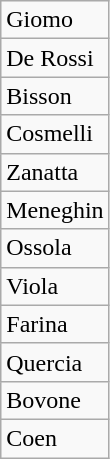<table class="wikitable">
<tr>
<td>Giomo</td>
</tr>
<tr>
<td>De Rossi</td>
</tr>
<tr>
<td>Bisson</td>
</tr>
<tr>
<td>Cosmelli</td>
</tr>
<tr>
<td>Zanatta</td>
</tr>
<tr>
<td>Meneghin</td>
</tr>
<tr>
<td>Ossola</td>
</tr>
<tr>
<td>Viola</td>
</tr>
<tr>
<td>Farina</td>
</tr>
<tr>
<td>Quercia</td>
</tr>
<tr>
<td>Bovone</td>
</tr>
<tr>
<td>Coen</td>
</tr>
</table>
